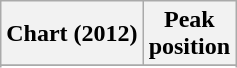<table class="wikitable sortable plainrowheaders">
<tr>
<th>Chart (2012)</th>
<th>Peak<br>position</th>
</tr>
<tr>
</tr>
<tr>
</tr>
<tr>
</tr>
</table>
